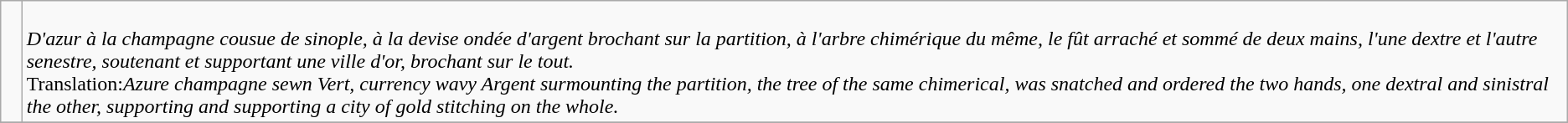<table class="wikitable">
<tr valign="top">
<td align="center" style="padding:8px"></td>
<td><br><em>D'azur à la champagne cousue de sinople, à la devise ondée d'argent brochant sur la partition, à l'arbre chimérique du même, le fût arraché et sommé de deux mains, l'une dextre et l'autre senestre, soutenant et supportant une ville d'or, brochant sur le tout.</em><br>Translation:<em>Azure champagne sewn Vert, currency wavy Argent surmounting the partition, the tree of the same chimerical, was snatched and ordered the two hands, one dextral and sinistral the other, supporting and supporting a city of gold stitching on the whole.</em></td>
</tr>
<tr>
</tr>
</table>
